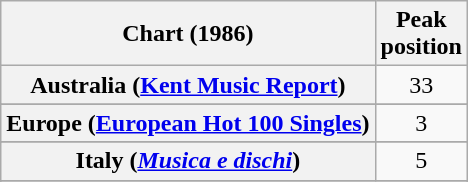<table class="wikitable sortable plainrowheaders" style="text-align:center">
<tr>
<th scope="col">Chart (1986)</th>
<th scope="col">Peak<br>position</th>
</tr>
<tr>
<th scope="row">Australia (<a href='#'>Kent Music Report</a>)</th>
<td>33</td>
</tr>
<tr>
</tr>
<tr>
</tr>
<tr>
<th scope="row">Europe (<a href='#'>European Hot 100 Singles</a>)</th>
<td>3</td>
</tr>
<tr>
</tr>
<tr>
</tr>
<tr>
<th scope="row">Italy (<em><a href='#'>Musica e dischi</a></em>)</th>
<td>5</td>
</tr>
<tr>
</tr>
<tr>
</tr>
<tr>
</tr>
<tr>
</tr>
<tr>
</tr>
<tr>
</tr>
</table>
